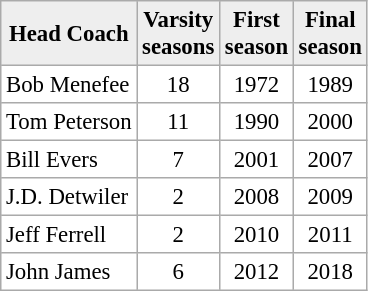<table cellpadding="3" cellspacing="0" border="1" style="font-size: 95%; border: #aaa solid 1px; border-collapse: collapse;">
<tr bgcolor="#eeeeee">
<th>Head Coach</th>
<th>Varsity<br>seasons</th>
<th>First<br>season</th>
<th>Final<br>season</th>
</tr>
<tr>
<td align="left">Bob Menefee</td>
<td align="center">18</td>
<td align="center">1972</td>
<td align="center">1989</td>
</tr>
<tr>
<td align="left">Tom Peterson</td>
<td align="center">11</td>
<td align="center">1990</td>
<td align="center">2000</td>
</tr>
<tr>
<td align="left">Bill Evers</td>
<td align="center">7</td>
<td align="center">2001</td>
<td align="center">2007</td>
</tr>
<tr>
<td align="left">J.D. Detwiler</td>
<td align="center">2</td>
<td align="center">2008</td>
<td align="center">2009</td>
</tr>
<tr>
<td align="left">Jeff Ferrell</td>
<td align="center">2</td>
<td align="center">2010</td>
<td align="center">2011</td>
</tr>
<tr>
<td align="left">John James</td>
<td align="center">6 </td>
<td align="center">2012</td>
<td align="center">2018</td>
</tr>
</table>
